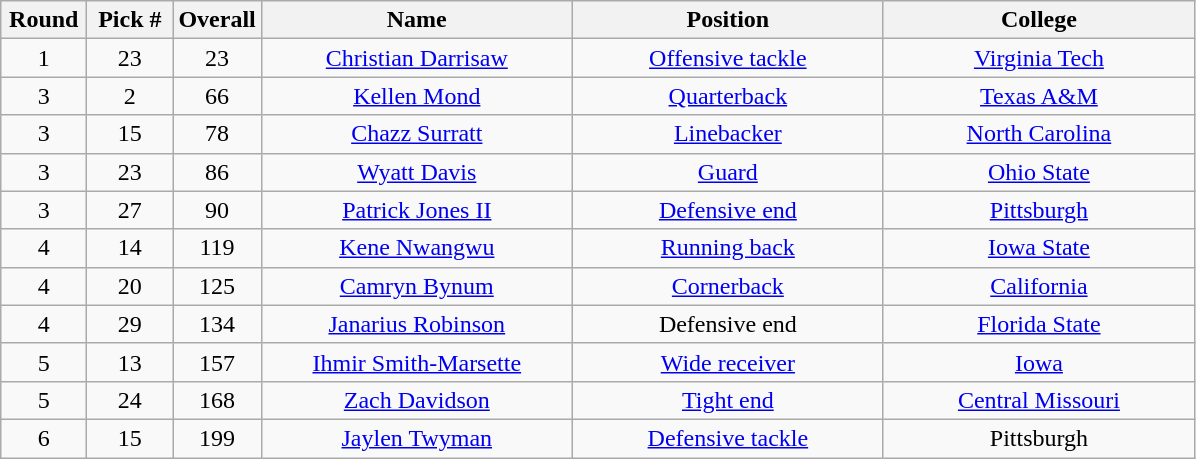<table class="wikitable sortable" style="text-align:center">
<tr>
<th width=50px>Round</th>
<th width=50px>Pick #</th>
<th width=50px>Overall</th>
<th width=200px>Name</th>
<th width=200px>Position</th>
<th width=200px>College</th>
</tr>
<tr>
<td>1</td>
<td>23</td>
<td>23</td>
<td><a href='#'>Christian Darrisaw</a></td>
<td><a href='#'>Offensive tackle</a></td>
<td><a href='#'>Virginia Tech</a></td>
</tr>
<tr>
<td>3</td>
<td>2</td>
<td>66</td>
<td><a href='#'>Kellen Mond</a></td>
<td><a href='#'>Quarterback</a></td>
<td><a href='#'>Texas A&M</a></td>
</tr>
<tr>
<td>3</td>
<td>15</td>
<td>78</td>
<td><a href='#'>Chazz Surratt</a></td>
<td><a href='#'>Linebacker</a></td>
<td><a href='#'>North Carolina</a></td>
</tr>
<tr>
<td>3</td>
<td>23</td>
<td>86</td>
<td><a href='#'>Wyatt Davis</a></td>
<td><a href='#'>Guard</a></td>
<td><a href='#'>Ohio State</a></td>
</tr>
<tr>
<td>3</td>
<td>27</td>
<td>90</td>
<td><a href='#'>Patrick Jones II</a></td>
<td><a href='#'>Defensive end</a></td>
<td><a href='#'>Pittsburgh</a></td>
</tr>
<tr>
<td>4</td>
<td>14</td>
<td>119</td>
<td><a href='#'>Kene Nwangwu</a></td>
<td><a href='#'>Running back</a></td>
<td><a href='#'>Iowa State</a></td>
</tr>
<tr>
<td>4</td>
<td>20</td>
<td>125</td>
<td><a href='#'>Camryn Bynum</a></td>
<td><a href='#'>Cornerback</a></td>
<td><a href='#'>California</a></td>
</tr>
<tr>
<td>4</td>
<td>29</td>
<td>134</td>
<td><a href='#'>Janarius Robinson</a></td>
<td>Defensive end</td>
<td><a href='#'>Florida State</a></td>
</tr>
<tr>
<td>5</td>
<td>13</td>
<td>157</td>
<td><a href='#'>Ihmir Smith-Marsette</a></td>
<td><a href='#'>Wide receiver</a></td>
<td><a href='#'>Iowa</a></td>
</tr>
<tr>
<td>5</td>
<td>24</td>
<td>168</td>
<td><a href='#'>Zach Davidson</a></td>
<td><a href='#'>Tight end</a></td>
<td><a href='#'>Central Missouri</a></td>
</tr>
<tr>
<td>6</td>
<td>15</td>
<td>199</td>
<td><a href='#'>Jaylen Twyman</a></td>
<td><a href='#'>Defensive tackle</a></td>
<td>Pittsburgh</td>
</tr>
</table>
